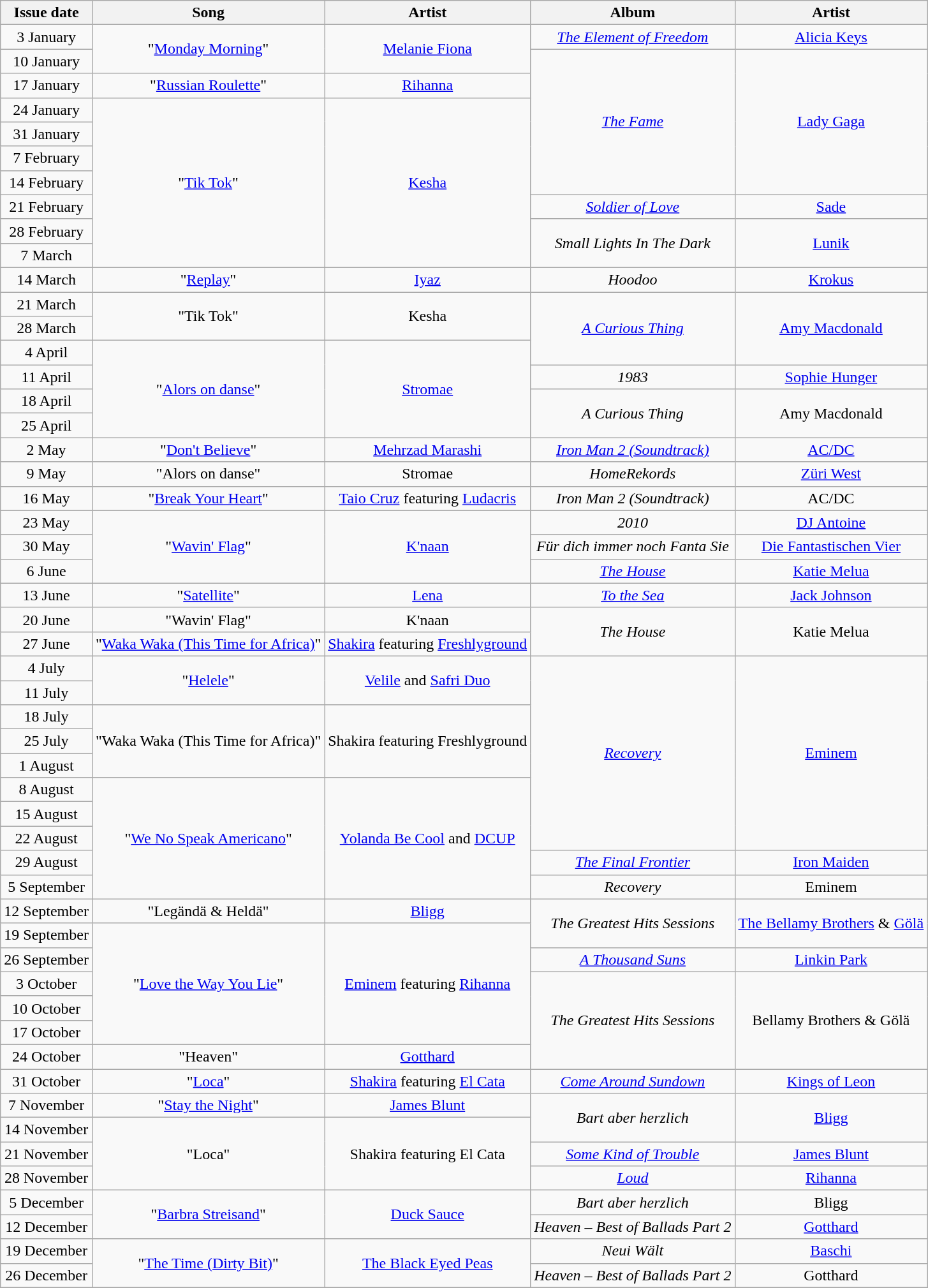<table class="wikitable plainrowheaders" style="text-align:center">
<tr>
<th>Issue date</th>
<th>Song</th>
<th>Artist</th>
<th>Album</th>
<th>Artist</th>
</tr>
<tr>
<td>3 January</td>
<td rowspan="2">"<a href='#'>Monday Morning</a>"</td>
<td rowspan="2"><a href='#'>Melanie Fiona</a></td>
<td><em><a href='#'>The Element of Freedom</a></em></td>
<td><a href='#'>Alicia Keys</a></td>
</tr>
<tr>
<td>10 January</td>
<td rowspan="6"><em><a href='#'>The Fame</a></em></td>
<td rowspan="6"><a href='#'>Lady Gaga</a></td>
</tr>
<tr>
<td>17 January</td>
<td>"<a href='#'>Russian Roulette</a>"</td>
<td><a href='#'>Rihanna</a></td>
</tr>
<tr>
<td>24 January</td>
<td rowspan="7">"<a href='#'>Tik Tok</a>"</td>
<td rowspan="7"><a href='#'>Kesha</a></td>
</tr>
<tr>
<td>31 January</td>
</tr>
<tr>
<td>7 February</td>
</tr>
<tr>
<td>14 February</td>
</tr>
<tr>
<td>21 February</td>
<td><em><a href='#'>Soldier of Love</a></em></td>
<td><a href='#'>Sade</a></td>
</tr>
<tr>
<td>28 February</td>
<td rowspan="2"><em>Small Lights In The Dark</em></td>
<td rowspan="2"><a href='#'>Lunik</a></td>
</tr>
<tr>
<td>7 March</td>
</tr>
<tr>
<td>14 March</td>
<td>"<a href='#'>Replay</a>"</td>
<td><a href='#'>Iyaz</a></td>
<td><em>Hoodoo</em></td>
<td><a href='#'>Krokus</a></td>
</tr>
<tr>
<td>21 March</td>
<td rowspan="2">"Tik Tok"</td>
<td rowspan="2">Kesha</td>
<td rowspan="3"><em><a href='#'>A Curious Thing</a></em></td>
<td rowspan="3"><a href='#'>Amy Macdonald</a></td>
</tr>
<tr>
<td>28 March</td>
</tr>
<tr>
<td>4 April</td>
<td rowspan="4">"<a href='#'>Alors on danse</a>"</td>
<td rowspan="4"><a href='#'>Stromae</a></td>
</tr>
<tr>
<td>11 April</td>
<td><em>1983</em></td>
<td><a href='#'>Sophie Hunger</a></td>
</tr>
<tr>
<td>18 April</td>
<td rowspan="2"><em>A Curious Thing</em></td>
<td rowspan="2">Amy Macdonald</td>
</tr>
<tr>
<td>25 April</td>
</tr>
<tr>
<td>2 May</td>
<td>"<a href='#'>Don't Believe</a>"</td>
<td><a href='#'>Mehrzad Marashi</a></td>
<td><em><a href='#'>Iron Man 2 (Soundtrack)</a></em></td>
<td><a href='#'>AC/DC</a></td>
</tr>
<tr>
<td>9 May</td>
<td>"Alors on danse"</td>
<td>Stromae</td>
<td><em>HomeRekords</em></td>
<td><a href='#'>Züri West</a></td>
</tr>
<tr>
<td>16 May</td>
<td>"<a href='#'>Break Your Heart</a>"</td>
<td><a href='#'>Taio Cruz</a> featuring <a href='#'>Ludacris</a></td>
<td><em>Iron Man 2 (Soundtrack)</em></td>
<td>AC/DC</td>
</tr>
<tr>
<td>23 May</td>
<td rowspan="3">"<a href='#'>Wavin' Flag</a>"</td>
<td rowspan="3"><a href='#'>K'naan</a></td>
<td><em>2010</em></td>
<td><a href='#'>DJ Antoine</a></td>
</tr>
<tr>
<td>30 May</td>
<td><em>Für dich immer noch Fanta Sie</em></td>
<td><a href='#'>Die Fantastischen Vier</a></td>
</tr>
<tr>
<td>6 June</td>
<td><em><a href='#'>The House</a></em></td>
<td><a href='#'>Katie Melua</a></td>
</tr>
<tr>
<td>13 June</td>
<td>"<a href='#'>Satellite</a>"</td>
<td><a href='#'>Lena</a></td>
<td><em><a href='#'>To the Sea</a></em></td>
<td><a href='#'>Jack Johnson</a></td>
</tr>
<tr>
<td>20 June</td>
<td>"Wavin' Flag"</td>
<td>K'naan</td>
<td rowspan="2"><em>The House</em></td>
<td rowspan="2">Katie Melua</td>
</tr>
<tr>
<td>27 June</td>
<td>"<a href='#'>Waka Waka (This Time for Africa)</a>"</td>
<td><a href='#'>Shakira</a> featuring <a href='#'>Freshlyground</a></td>
</tr>
<tr>
<td>4 July</td>
<td rowspan="2">"<a href='#'>Helele</a>"</td>
<td rowspan="2"><a href='#'>Velile</a> and <a href='#'>Safri Duo</a></td>
<td rowspan="8"><em><a href='#'>Recovery</a></em></td>
<td rowspan="8"><a href='#'>Eminem</a></td>
</tr>
<tr>
<td>11 July</td>
</tr>
<tr>
<td>18 July</td>
<td rowspan="3">"Waka Waka (This Time for Africa)"</td>
<td rowspan="3">Shakira featuring Freshlyground</td>
</tr>
<tr>
<td>25 July</td>
</tr>
<tr>
<td>1 August</td>
</tr>
<tr>
<td>8 August</td>
<td rowspan="5">"<a href='#'>We No Speak Americano</a>"</td>
<td rowspan="5"><a href='#'>Yolanda Be Cool</a> and <a href='#'>DCUP</a></td>
</tr>
<tr>
<td>15 August</td>
</tr>
<tr>
<td>22 August</td>
</tr>
<tr>
<td>29 August</td>
<td><em><a href='#'>The Final Frontier</a></em></td>
<td><a href='#'>Iron Maiden</a></td>
</tr>
<tr>
<td>5 September</td>
<td><em>Recovery</em></td>
<td>Eminem</td>
</tr>
<tr>
<td>12 September</td>
<td>"Legändä & Heldä"</td>
<td><a href='#'>Bligg</a></td>
<td rowspan="2"><em>The Greatest Hits Sessions</em></td>
<td rowspan="2"><a href='#'>The Bellamy Brothers</a> & <a href='#'>Gölä</a></td>
</tr>
<tr>
<td>19 September</td>
<td rowspan="5">"<a href='#'>Love the Way You Lie</a>"</td>
<td rowspan="5"><a href='#'>Eminem</a> featuring <a href='#'>Rihanna</a></td>
</tr>
<tr>
<td>26 September</td>
<td><em><a href='#'>A Thousand Suns</a></em></td>
<td><a href='#'>Linkin Park</a></td>
</tr>
<tr>
<td>3 October</td>
<td rowspan="4"><em>The Greatest Hits Sessions</em></td>
<td rowspan="4">Bellamy Brothers & Gölä</td>
</tr>
<tr>
<td>10 October</td>
</tr>
<tr>
<td>17 October</td>
</tr>
<tr>
<td>24 October</td>
<td>"Heaven"</td>
<td><a href='#'>Gotthard</a></td>
</tr>
<tr>
<td>31 October</td>
<td>"<a href='#'>Loca</a>"</td>
<td><a href='#'>Shakira</a> featuring <a href='#'>El Cata</a></td>
<td><em><a href='#'>Come Around Sundown</a></em></td>
<td><a href='#'>Kings of Leon</a></td>
</tr>
<tr>
<td>7 November</td>
<td>"<a href='#'>Stay the Night</a>"</td>
<td><a href='#'>James Blunt</a></td>
<td rowspan="2"><em>Bart aber herzlich</em></td>
<td rowspan="2"><a href='#'>Bligg</a></td>
</tr>
<tr>
<td>14 November</td>
<td rowspan="3">"Loca"</td>
<td rowspan="3">Shakira featuring El Cata</td>
</tr>
<tr>
<td>21 November</td>
<td><em><a href='#'>Some Kind of Trouble</a></em></td>
<td><a href='#'>James Blunt</a></td>
</tr>
<tr>
<td>28 November</td>
<td><em><a href='#'>Loud</a></em></td>
<td><a href='#'>Rihanna</a></td>
</tr>
<tr>
<td>5 December</td>
<td rowspan="2">"<a href='#'>Barbra Streisand</a>"</td>
<td rowspan="2"><a href='#'>Duck Sauce</a></td>
<td><em>Bart aber herzlich</em></td>
<td>Bligg</td>
</tr>
<tr>
<td>12 December</td>
<td><em>Heaven – Best of Ballads Part 2</em></td>
<td><a href='#'>Gotthard</a></td>
</tr>
<tr>
<td>19 December</td>
<td rowspan="2">"<a href='#'>The Time (Dirty Bit)</a>"</td>
<td rowspan="2"><a href='#'>The Black Eyed Peas</a></td>
<td><em>Neui Wält</em></td>
<td><a href='#'>Baschi</a></td>
</tr>
<tr>
<td>26 December</td>
<td><em>Heaven – Best of Ballads Part 2</em></td>
<td>Gotthard</td>
</tr>
<tr>
</tr>
</table>
